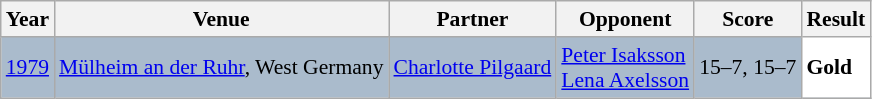<table class="sortable wikitable" style="font-size: 90%;">
<tr>
<th>Year</th>
<th>Venue</th>
<th>Partner</th>
<th>Opponent</th>
<th>Score</th>
<th>Result</th>
</tr>
<tr style="background:#AABBCC">
<td align="center"><a href='#'>1979</a></td>
<td align="left"><a href='#'>Mülheim an der Ruhr</a>, West Germany</td>
<td align="left"> <a href='#'>Charlotte Pilgaard</a></td>
<td align="left"> <a href='#'>Peter Isaksson</a><br> <a href='#'>Lena Axelsson</a></td>
<td align="left">15–7, 15–7</td>
<td style="text-align:left; background:white"> <strong>Gold</strong></td>
</tr>
</table>
